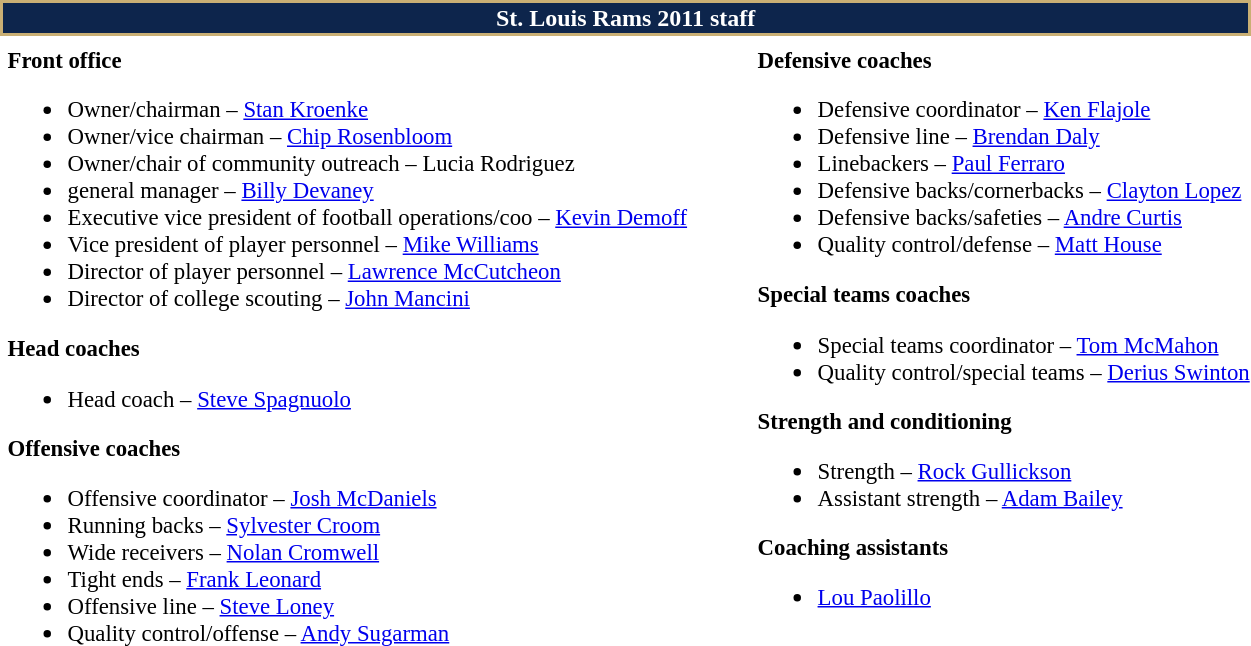<table class="toccolours" style="text-align: left">
<tr>
<th colspan="7" style="background:#0d254c; color:white; text-align: center; border:2px solid #C9AF74;"><strong>St. Louis Rams 2011 staff</strong></th>
</tr>
<tr>
<td colspan=7 align="right"></td>
</tr>
<tr>
<td valign="top"></td>
<td style="font-size: 95%;" valign="top"><strong>Front office</strong><br><ul><li>Owner/chairman – <a href='#'>Stan Kroenke</a></li><li>Owner/vice chairman – <a href='#'>Chip Rosenbloom</a></li><li>Owner/chair of community outreach – Lucia Rodriguez</li><li>general manager – <a href='#'>Billy Devaney</a></li><li>Executive vice president of football operations/coo – <a href='#'>Kevin Demoff</a></li><li>Vice president of player personnel – <a href='#'>Mike Williams</a></li><li>Director of player personnel – <a href='#'>Lawrence McCutcheon</a></li><li>Director of college scouting – <a href='#'>John Mancini</a></li></ul><strong>Head coaches</strong><ul><li>Head coach – <a href='#'>Steve Spagnuolo</a></li></ul><strong>Offensive coaches</strong><ul><li>Offensive coordinator – <a href='#'>Josh McDaniels</a></li><li>Running backs – <a href='#'>Sylvester Croom</a></li><li>Wide receivers – <a href='#'>Nolan Cromwell</a></li><li>Tight ends – <a href='#'>Frank Leonard</a></li><li>Offensive line – <a href='#'>Steve Loney</a></li><li>Quality control/offense – <a href='#'>Andy Sugarman</a></li></ul></td>
<td width="35"> </td>
<td valign="top"></td>
<td style="font-size: 95%;" valign="top"><strong>Defensive coaches</strong><br><ul><li>Defensive coordinator – <a href='#'>Ken Flajole</a></li><li>Defensive line – <a href='#'>Brendan Daly</a></li><li>Linebackers – <a href='#'>Paul Ferraro</a></li><li>Defensive backs/cornerbacks – <a href='#'>Clayton Lopez</a></li><li>Defensive backs/safeties – <a href='#'>Andre Curtis</a></li><li>Quality control/defense – <a href='#'>Matt House</a></li></ul><strong>Special teams coaches</strong><ul><li>Special teams coordinator – <a href='#'>Tom McMahon</a></li><li>Quality control/special teams – <a href='#'>Derius Swinton</a></li></ul><strong>Strength and conditioning</strong><ul><li>Strength – <a href='#'>Rock Gullickson</a></li><li>Assistant strength – <a href='#'>Adam Bailey</a></li></ul><strong>Coaching assistants</strong><ul><li><a href='#'>Lou Paolillo</a></li></ul></td>
</tr>
</table>
